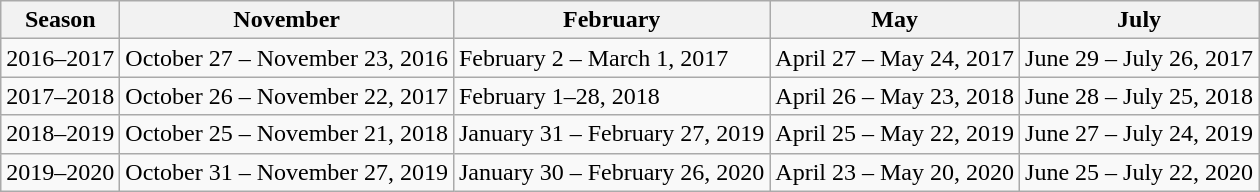<table class="wikitable">
<tr>
<th>Season</th>
<th>November</th>
<th>February</th>
<th>May</th>
<th>July</th>
</tr>
<tr>
<td>2016–2017</td>
<td>October 27 – November 23, 2016</td>
<td>February 2 – March 1, 2017</td>
<td>April 27 – May 24, 2017</td>
<td>June 29 – July 26, 2017</td>
</tr>
<tr>
<td>2017–2018</td>
<td>October 26 – November 22, 2017</td>
<td>February 1–28, 2018</td>
<td>April 26 – May 23, 2018</td>
<td>June 28 – July 25, 2018</td>
</tr>
<tr>
<td>2018–2019</td>
<td>October 25 – November 21, 2018</td>
<td>January 31 – February 27, 2019</td>
<td>April 25 – May 22, 2019</td>
<td>June 27 – July 24, 2019</td>
</tr>
<tr>
<td>2019–2020</td>
<td>October 31 – November 27, 2019</td>
<td>January 30 – February 26, 2020</td>
<td>April 23 – May 20, 2020</td>
<td>June 25 – July 22, 2020</td>
</tr>
</table>
